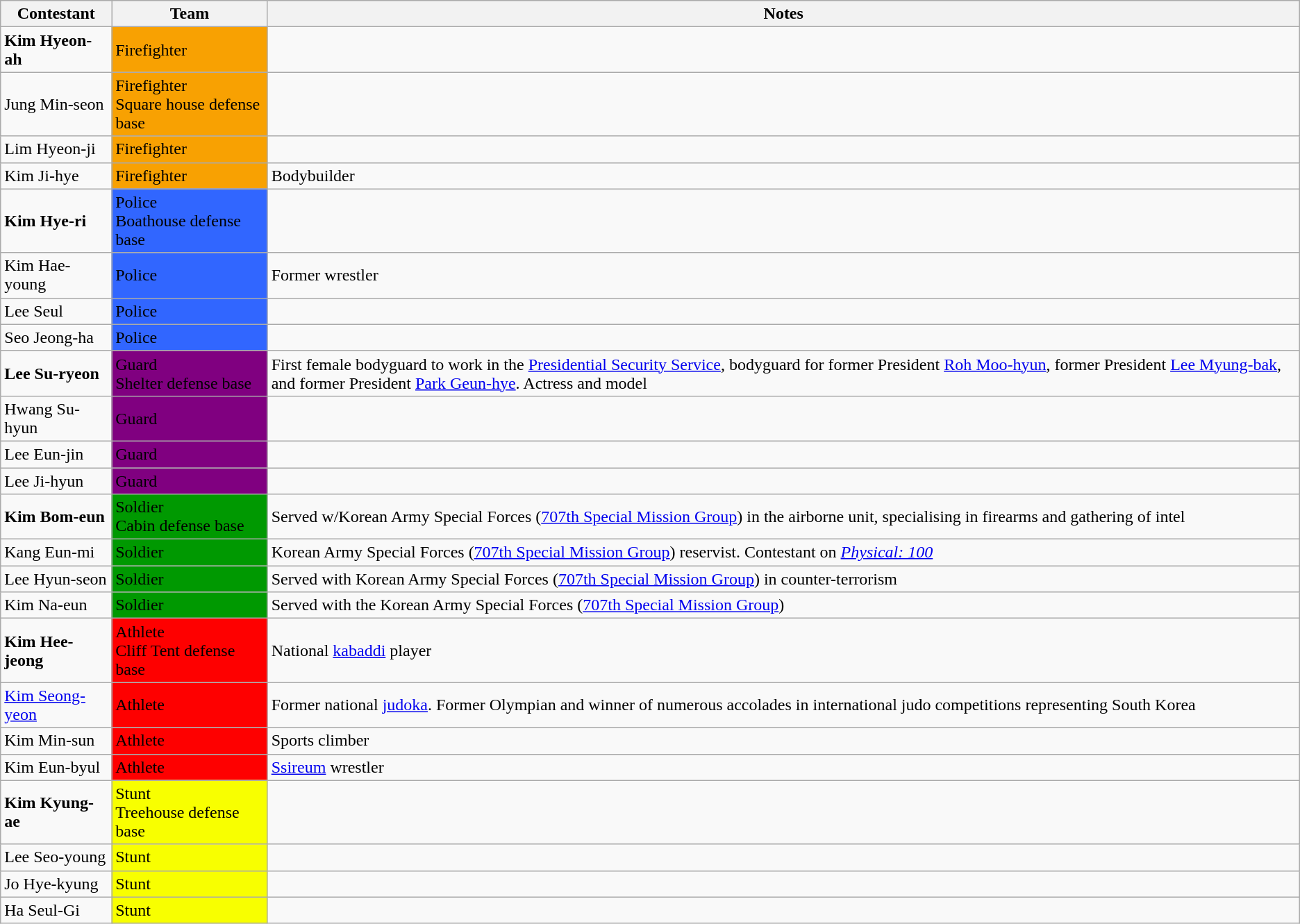<table class="wikitable sortable">
<tr>
<th>Contestant</th>
<th>Team</th>
<th>Notes</th>
</tr>
<tr>
<td><strong>Kim Hyeon-ah</strong></td>
<td style="background-color:#f8a102;">Firefighter</td>
<td></td>
</tr>
<tr>
<td>Jung Min-seon</td>
<td style="background-color:#f8a102;">Firefighter<br>Square house defense base</td>
<td></td>
</tr>
<tr>
<td>Lim Hyeon-ji</td>
<td style="background-color:#f8a102;">Firefighter</td>
<td></td>
</tr>
<tr>
<td>Kim Ji-hye</td>
<td style="background-color:#f8a102;">Firefighter</td>
<td>Bodybuilder</td>
</tr>
<tr>
<td><strong>Kim Hye-ri</strong></td>
<td style="background-color:#3166ff;">Police<br>Boathouse defense base</td>
<td></td>
</tr>
<tr>
<td>Kim Hae-young</td>
<td style="background-color:#3166ff;">Police</td>
<td>Former wrestler</td>
</tr>
<tr>
<td>Lee Seul</td>
<td style="background-color:#3166ff;">Police</td>
<td></td>
</tr>
<tr>
<td>Seo Jeong-ha</td>
<td style="background-color:#3166ff;">Police</td>
<td></td>
</tr>
<tr>
<td><strong>Lee Su-ryeon</strong></td>
<td style="background-color:#800080;">Guard<br>Shelter defense base</td>
<td>First female bodyguard to work in the <a href='#'>Presidential Security Service</a>, bodyguard for former President <a href='#'>Roh Moo-hyun</a>, former President <a href='#'>Lee Myung-bak</a>, and former President <a href='#'>Park Geun-hye</a>. Actress and model</td>
</tr>
<tr>
<td>Hwang Su-hyun</td>
<td style="background-color:#800080;">Guard</td>
<td></td>
</tr>
<tr>
<td>Lee Eun-jin</td>
<td style="background-color:#800080;">Guard</td>
<td></td>
</tr>
<tr>
<td>Lee Ji-hyun</td>
<td style="background-color:#800080;">Guard</td>
<td></td>
</tr>
<tr>
<td><strong>Kim Bom-eun</strong></td>
<td style="background-color:#009901;">Soldier<br>Cabin defense base</td>
<td>Served w/Korean Army Special Forces (<a href='#'>707th Special Mission Group</a>) in the airborne unit, specialising in firearms and gathering of intel</td>
</tr>
<tr>
<td>Kang Eun-mi</td>
<td style="background-color:#009901;">Soldier</td>
<td>Korean Army Special Forces (<a href='#'>707th Special Mission Group</a>) reservist. Contestant on <em><a href='#'>Physical: 100</a></em></td>
</tr>
<tr>
<td>Lee Hyun-seon</td>
<td style="background-color:#009901;">Soldier</td>
<td>Served with Korean Army Special Forces (<a href='#'>707th Special Mission Group</a>) in counter-terrorism</td>
</tr>
<tr>
<td>Kim Na-eun</td>
<td style="background-color:#009901;">Soldier</td>
<td>Served with the Korean Army Special Forces (<a href='#'>707th Special Mission Group</a>)</td>
</tr>
<tr>
<td><strong>Kim Hee-jeong</strong></td>
<td style="background-color:#fe0000;">Athlete<br>Cliff Tent defense base</td>
<td>National <a href='#'>kabaddi</a> player</td>
</tr>
<tr>
<td><a href='#'>Kim Seong-yeon</a></td>
<td style="background-color:#fe0000;">Athlete</td>
<td>Former national <a href='#'>judoka</a>. Former Olympian and winner of numerous accolades in international judo competitions representing South Korea</td>
</tr>
<tr>
<td>Kim Min-sun</td>
<td style="background-color:#fe0000;">Athlete</td>
<td>Sports climber</td>
</tr>
<tr>
<td>Kim Eun-byul</td>
<td style="background-color:#fe0000;">Athlete</td>
<td><a href='#'>Ssireum</a> wrestler</td>
</tr>
<tr>
<td><strong>Kim Kyung-ae</strong></td>
<td style="background-color:#f8ff00;">Stunt<br>Treehouse defense base</td>
<td></td>
</tr>
<tr>
<td>Lee Seo-young</td>
<td style="background-color:#f8ff00;">Stunt</td>
<td></td>
</tr>
<tr>
<td>Jo Hye-kyung</td>
<td style="background-color:#f8ff00;">Stunt</td>
<td></td>
</tr>
<tr>
<td>Ha Seul-Gi</td>
<td style="background-color:#f8ff00;">Stunt</td>
<td></td>
</tr>
</table>
